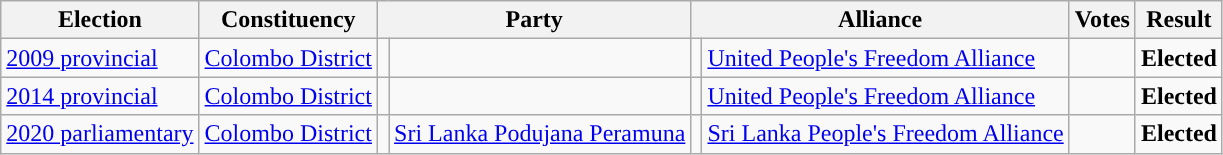<table class="wikitable" style="text-align:left;">
<tr>
<th scope=col>Election</th>
<th scope=col>Constituency</th>
<th scope=col colspan="2">Party</th>
<th scope=col colspan="2">Alliance</th>
<th scope=col>Votes</th>
<th scope=col>Result</th>
</tr>
<tr>
<td><a href='#'>2009 provincial</a></td>
<td><a href='#'>Colombo District</a></td>
<td></td>
<td></td>
<td style="background:"></td>
<td><a href='#'>United People's Freedom Alliance</a></td>
<td align=right></td>
<td><strong>Elected</strong></td>
</tr>
<tr>
<td><a href='#'>2014 provincial</a></td>
<td><a href='#'>Colombo District</a></td>
<td></td>
<td></td>
<td style="background:"></td>
<td><a href='#'>United People's Freedom Alliance</a></td>
<td align=right></td>
<td><strong>Elected</strong></td>
</tr>
<tr>
<td><a href='#'>2020 parliamentary</a></td>
<td><a href='#'>Colombo District</a></td>
<td style="background:"></td>
<td><a href='#'>Sri Lanka Podujana Peramuna</a></td>
<td style="background:"></td>
<td><a href='#'>Sri Lanka People's Freedom Alliance</a></td>
<td align=right></td>
<td><strong>Elected</strong></td>
</tr>
</table>
